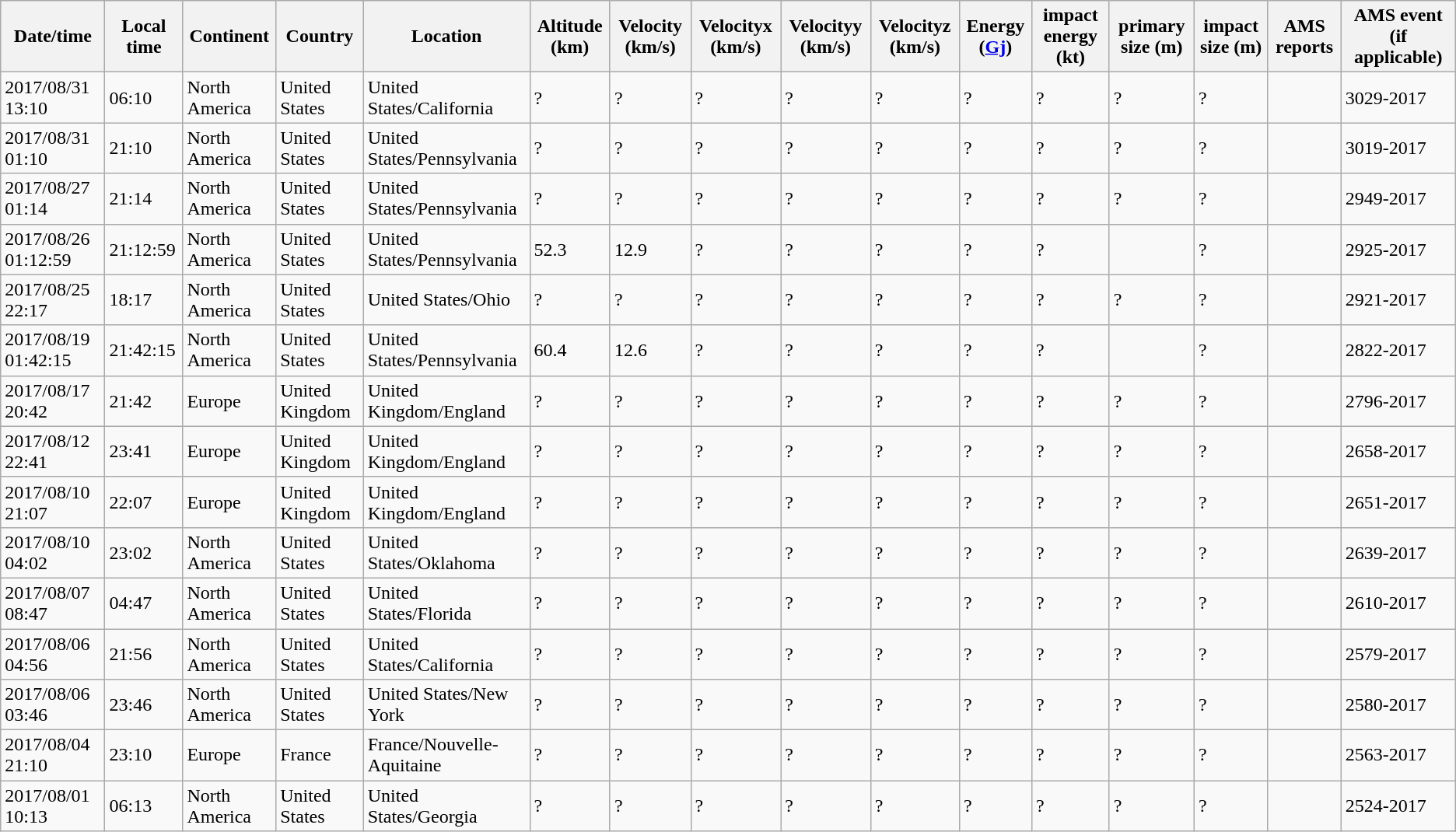<table class="wikitable sortable">
<tr>
<th>Date/time</th>
<th>Local time</th>
<th>Continent</th>
<th>Country</th>
<th>Location</th>
<th>Altitude (km)</th>
<th>Velocity (km/s)</th>
<th>Velocityx (km/s)</th>
<th>Velocityy (km/s)</th>
<th>Velocityz (km/s)</th>
<th>Energy (<a href='#'>Gj</a>)</th>
<th>impact energy (kt)</th>
<th>primary size (m)</th>
<th>impact size (m)</th>
<th>AMS reports</th>
<th>AMS event (if applicable)</th>
</tr>
<tr>
<td>2017/08/31 13:10</td>
<td>06:10</td>
<td>North America</td>
<td>United States</td>
<td>United States/California</td>
<td>?</td>
<td>?</td>
<td>?</td>
<td>?</td>
<td>?</td>
<td>?</td>
<td>?</td>
<td>?</td>
<td>?</td>
<td></td>
<td>3029-2017</td>
</tr>
<tr>
<td>2017/08/31 01:10</td>
<td>21:10</td>
<td>North America</td>
<td>United States</td>
<td>United States/Pennsylvania</td>
<td>?</td>
<td>?</td>
<td>?</td>
<td>?</td>
<td>?</td>
<td>?</td>
<td>?</td>
<td>?</td>
<td>?</td>
<td></td>
<td>3019-2017</td>
</tr>
<tr>
<td>2017/08/27 01:14</td>
<td>21:14</td>
<td>North America</td>
<td>United States</td>
<td>United States/Pennsylvania</td>
<td>?</td>
<td>?</td>
<td>?</td>
<td>?</td>
<td>?</td>
<td>?</td>
<td>?</td>
<td>?</td>
<td>?</td>
<td></td>
<td>2949-2017</td>
</tr>
<tr>
<td>2017/08/26 01:12:59</td>
<td>21:12:59</td>
<td>North America</td>
<td>United States</td>
<td>United States/Pennsylvania</td>
<td>52.3</td>
<td>12.9</td>
<td>?</td>
<td>?</td>
<td>?</td>
<td>?</td>
<td>?</td>
<td></td>
<td>?</td>
<td></td>
<td>2925-2017</td>
</tr>
<tr>
<td>2017/08/25 22:17</td>
<td>18:17</td>
<td>North America</td>
<td>United States</td>
<td>United States/Ohio</td>
<td>?</td>
<td>?</td>
<td>?</td>
<td>?</td>
<td>?</td>
<td>?</td>
<td>?</td>
<td>?</td>
<td>?</td>
<td></td>
<td>2921-2017</td>
</tr>
<tr>
<td>2017/08/19 01:42:15</td>
<td>21:42:15</td>
<td>North America</td>
<td>United States</td>
<td>United States/Pennsylvania</td>
<td>60.4</td>
<td>12.6</td>
<td>?</td>
<td>?</td>
<td>?</td>
<td>?</td>
<td>?</td>
<td></td>
<td>?</td>
<td></td>
<td>2822-2017</td>
</tr>
<tr>
<td>2017/08/17 20:42</td>
<td>21:42</td>
<td>Europe</td>
<td>United Kingdom</td>
<td>United Kingdom/England</td>
<td>?</td>
<td>?</td>
<td>?</td>
<td>?</td>
<td>?</td>
<td>?</td>
<td>?</td>
<td>?</td>
<td>?</td>
<td></td>
<td>2796-2017</td>
</tr>
<tr>
<td>2017/08/12 22:41</td>
<td>23:41</td>
<td>Europe</td>
<td>United Kingdom</td>
<td>United Kingdom/England</td>
<td>?</td>
<td>?</td>
<td>?</td>
<td>?</td>
<td>?</td>
<td>?</td>
<td>?</td>
<td>?</td>
<td>?</td>
<td></td>
<td>2658-2017</td>
</tr>
<tr>
<td>2017/08/10 21:07</td>
<td>22:07</td>
<td>Europe</td>
<td>United Kingdom</td>
<td>United Kingdom/England</td>
<td>?</td>
<td>?</td>
<td>?</td>
<td>?</td>
<td>?</td>
<td>?</td>
<td>?</td>
<td>?</td>
<td>?</td>
<td></td>
<td>2651-2017</td>
</tr>
<tr>
<td>2017/08/10 04:02</td>
<td>23:02</td>
<td>North America</td>
<td>United States</td>
<td>United States/Oklahoma</td>
<td>?</td>
<td>?</td>
<td>?</td>
<td>?</td>
<td>?</td>
<td>?</td>
<td>?</td>
<td>?</td>
<td>?</td>
<td></td>
<td>2639-2017</td>
</tr>
<tr>
<td>2017/08/07 08:47</td>
<td>04:47</td>
<td>North America</td>
<td>United States</td>
<td>United States/Florida</td>
<td>?</td>
<td>?</td>
<td>?</td>
<td>?</td>
<td>?</td>
<td>?</td>
<td>?</td>
<td>?</td>
<td>?</td>
<td></td>
<td>2610-2017</td>
</tr>
<tr>
<td>2017/08/06 04:56</td>
<td>21:56</td>
<td>North America</td>
<td>United States</td>
<td>United States/California</td>
<td>?</td>
<td>?</td>
<td>?</td>
<td>?</td>
<td>?</td>
<td>?</td>
<td>?</td>
<td>?</td>
<td>?</td>
<td></td>
<td>2579-2017</td>
</tr>
<tr>
<td>2017/08/06 03:46</td>
<td>23:46</td>
<td>North America</td>
<td>United States</td>
<td>United States/New York</td>
<td>?</td>
<td>?</td>
<td>?</td>
<td>?</td>
<td>?</td>
<td>?</td>
<td>?</td>
<td>?</td>
<td>?</td>
<td></td>
<td>2580-2017</td>
</tr>
<tr>
<td>2017/08/04 21:10</td>
<td>23:10</td>
<td>Europe</td>
<td>France</td>
<td>France/Nouvelle-Aquitaine</td>
<td>?</td>
<td>?</td>
<td>?</td>
<td>?</td>
<td>?</td>
<td>?</td>
<td>?</td>
<td>?</td>
<td>?</td>
<td></td>
<td>2563-2017</td>
</tr>
<tr>
<td>2017/08/01 10:13</td>
<td>06:13</td>
<td>North America</td>
<td>United States</td>
<td>United States/Georgia</td>
<td>?</td>
<td>?</td>
<td>?</td>
<td>?</td>
<td>?</td>
<td>?</td>
<td>?</td>
<td>?</td>
<td>?</td>
<td></td>
<td>2524-2017</td>
</tr>
</table>
